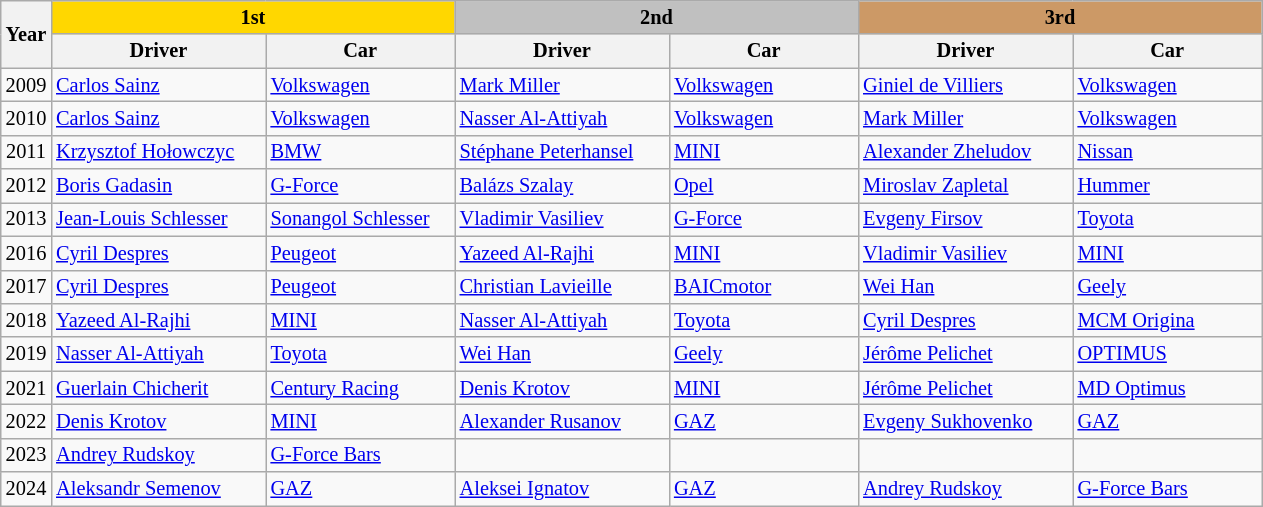<table class="wikitable" style="font-size:85%; text-align:left;">
<tr>
<th rowspan=2 width=4%>Year</th>
<th colspan=2 style="width:32%; background:gold">1st</th>
<th colspan=2 style="width:32%; background:silver">2nd</th>
<th colspan=2 style="width:32%; background:#cc9966">3rd</th>
</tr>
<tr>
<th width=17%>Driver</th>
<th width=15%>Car</th>
<th width=17%>Driver</th>
<th width=15%>Car</th>
<th width=17%>Driver</th>
<th width=15%>Car</th>
</tr>
<tr>
<td align=center>2009</td>
<td> <a href='#'>Carlos Sainz</a></td>
<td><a href='#'>Volkswagen</a></td>
<td> <a href='#'>Mark Miller</a></td>
<td><a href='#'>Volkswagen</a></td>
<td> <a href='#'>Giniel de Villiers</a></td>
<td><a href='#'>Volkswagen</a></td>
</tr>
<tr>
<td align=center>2010</td>
<td> <a href='#'>Carlos Sainz</a></td>
<td><a href='#'>Volkswagen</a></td>
<td> <a href='#'>Nasser Al-Attiyah</a></td>
<td><a href='#'>Volkswagen</a></td>
<td> <a href='#'>Mark Miller</a></td>
<td><a href='#'>Volkswagen</a></td>
</tr>
<tr>
<td align=center>2011</td>
<td> <a href='#'>Krzysztof Hołowczyc</a></td>
<td><a href='#'>BMW</a></td>
<td> <a href='#'>Stéphane Peterhansel</a></td>
<td><a href='#'>MINI</a></td>
<td> <a href='#'>Alexander Zheludov</a></td>
<td><a href='#'>Nissan</a></td>
</tr>
<tr>
<td align=center>2012</td>
<td> <a href='#'>Boris Gadasin</a></td>
<td><a href='#'>G-Force</a></td>
<td> <a href='#'>Balázs Szalay</a></td>
<td><a href='#'>Opel</a></td>
<td> <a href='#'>Miroslav Zapletal</a></td>
<td><a href='#'>Hummer</a></td>
</tr>
<tr>
<td align=center>2013</td>
<td> <a href='#'>Jean-Louis Schlesser</a></td>
<td><a href='#'>Sonangol Schlesser</a></td>
<td> <a href='#'>Vladimir Vasiliev</a></td>
<td><a href='#'>G-Force</a></td>
<td> <a href='#'>Evgeny Firsov</a></td>
<td><a href='#'>Toyota</a></td>
</tr>
<tr>
<td align=center>2016</td>
<td> <a href='#'>Cyril Despres</a></td>
<td><a href='#'>Peugeot</a></td>
<td> <a href='#'>Yazeed Al-Rajhi</a></td>
<td><a href='#'>MINI</a></td>
<td> <a href='#'>Vladimir Vasiliev</a></td>
<td><a href='#'>MINI</a></td>
</tr>
<tr>
<td align=center>2017</td>
<td> <a href='#'>Cyril Despres</a></td>
<td><a href='#'>Peugeot</a></td>
<td> <a href='#'>Christian Lavieille</a></td>
<td><a href='#'>BAICmotor</a></td>
<td> <a href='#'>Wei Han</a></td>
<td><a href='#'>Geely</a></td>
</tr>
<tr>
<td align=center>2018</td>
<td> <a href='#'>Yazeed Al-Rajhi</a></td>
<td><a href='#'>MINI</a></td>
<td> <a href='#'>Nasser Al-Attiyah</a></td>
<td><a href='#'>Toyota</a></td>
<td> <a href='#'>Cyril Despres</a></td>
<td><a href='#'>MCM Origina</a></td>
</tr>
<tr>
<td align=center>2019</td>
<td> <a href='#'>Nasser Al-Attiyah</a></td>
<td><a href='#'>Toyota</a></td>
<td> <a href='#'>Wei Han</a></td>
<td><a href='#'>Geely</a></td>
<td> <a href='#'>Jérôme Pelichet</a></td>
<td><a href='#'>OPTIMUS</a></td>
</tr>
<tr>
<td>2021</td>
<td> <a href='#'>Guerlain Chicherit</a></td>
<td><a href='#'>Century Racing</a></td>
<td> <a href='#'>Denis Krotov</a></td>
<td><a href='#'>MINI</a></td>
<td> <a href='#'>Jérôme Pelichet</a></td>
<td><a href='#'>MD Optimus</a></td>
</tr>
<tr>
<td>2022</td>
<td> <a href='#'>Denis Krotov</a></td>
<td><a href='#'>MINI</a></td>
<td> <a href='#'>Alexander Rusanov</a></td>
<td><a href='#'>GAZ</a></td>
<td> <a href='#'>Evgeny Sukhovenko</a></td>
<td><a href='#'>GAZ</a></td>
</tr>
<tr>
<td>2023</td>
<td> <a href='#'>Andrey Rudskoy</a></td>
<td><a href='#'>G-Force Bars</a></td>
<td></td>
<td></td>
<td></td>
<td></td>
</tr>
<tr>
<td>2024</td>
<td> <a href='#'>Aleksandr Semenov</a></td>
<td><a href='#'>GAZ</a></td>
<td> <a href='#'>Aleksei Ignatov</a></td>
<td><a href='#'>GAZ</a></td>
<td> <a href='#'>Andrey Rudskoy</a></td>
<td><a href='#'>G-Force Bars</a></td>
</tr>
</table>
